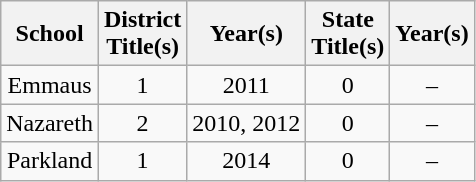<table class="wikitable" style="text-align:center">
<tr>
<th>School</th>
<th>District<br>Title(s)</th>
<th>Year(s)</th>
<th>State<br>Title(s)</th>
<th>Year(s)</th>
</tr>
<tr>
<td>Emmaus</td>
<td>1</td>
<td>2011</td>
<td>0</td>
<td>–</td>
</tr>
<tr>
<td>Nazareth</td>
<td>2</td>
<td>2010, 2012</td>
<td>0</td>
<td>–</td>
</tr>
<tr>
<td>Parkland</td>
<td>1</td>
<td>2014</td>
<td>0</td>
<td>–</td>
</tr>
</table>
